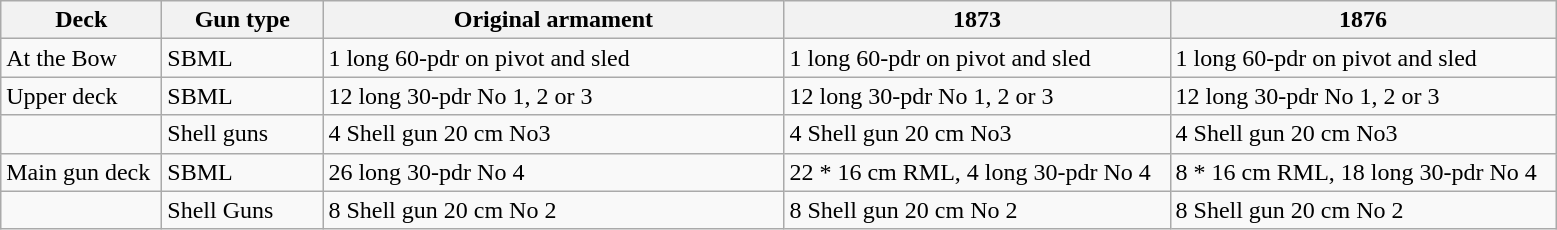<table class="wikitable">
<tr>
<th width="100">Deck</th>
<th width="100">Gun type</th>
<th width="300">Original armament</th>
<th width="250">1873</th>
<th width="250">1876</th>
</tr>
<tr>
<td>At the Bow</td>
<td>SBML</td>
<td>1 long 60-pdr on pivot and sled</td>
<td>1 long 60-pdr on pivot and sled</td>
<td>1 long 60-pdr on pivot and sled</td>
</tr>
<tr>
<td>Upper deck</td>
<td>SBML</td>
<td>12 long 30-pdr No 1, 2 or 3</td>
<td>12 long 30-pdr No 1, 2 or 3</td>
<td>12 long 30-pdr No 1, 2 or 3</td>
</tr>
<tr>
<td></td>
<td>Shell guns</td>
<td>4 Shell gun 20 cm No3</td>
<td>4 Shell gun 20 cm No3</td>
<td>4 Shell gun 20 cm No3</td>
</tr>
<tr>
<td>Main gun deck</td>
<td>SBML</td>
<td>26 long 30-pdr No 4</td>
<td>22 * 16 cm RML, 4 long 30-pdr No 4</td>
<td>8 * 16 cm RML, 18 long 30-pdr No 4</td>
</tr>
<tr>
<td></td>
<td>Shell Guns</td>
<td>8 Shell gun 20 cm No 2</td>
<td>8 Shell gun 20 cm No 2</td>
<td>8 Shell gun 20 cm No 2</td>
</tr>
</table>
